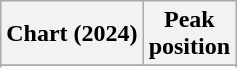<table class="wikitable sortable plainrowheaders">
<tr>
<th scope="col">Chart (2024)</th>
<th scope="col">Peak<br>position</th>
</tr>
<tr>
</tr>
<tr>
</tr>
<tr>
</tr>
<tr>
</tr>
<tr>
</tr>
<tr>
</tr>
<tr>
</tr>
</table>
